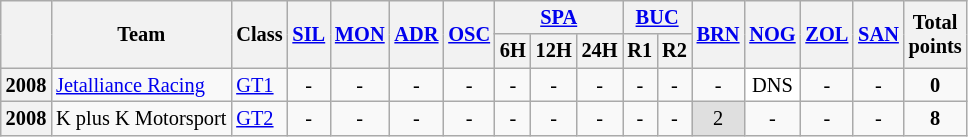<table class="wikitable" style="font-size: 85%; text-align:center;">
<tr>
<th rowspan=2 valign=middle></th>
<th rowspan=2 valign=middle>Team</th>
<th rowspan=2 valign=middle>Class</th>
<th rowspan=2><a href='#'>SIL</a><br></th>
<th rowspan=2><a href='#'>MON</a><br></th>
<th rowspan=2><a href='#'>ADR</a><br></th>
<th rowspan=2><a href='#'>OSC</a><br></th>
<th colspan=3><a href='#'>SPA</a> </th>
<th colspan=2><a href='#'>BUC</a> </th>
<th rowspan=2><a href='#'>BRN</a><br></th>
<th rowspan=2><a href='#'>NOG</a><br></th>
<th rowspan=2><a href='#'>ZOL</a><br></th>
<th rowspan=2><a href='#'>SAN</a><br></th>
<th rowspan=2 valign=middle>Total<br>points</th>
</tr>
<tr>
<th>6H</th>
<th>12H</th>
<th>24H</th>
<th>R1</th>
<th>R2</th>
</tr>
<tr>
<th>2008</th>
<td align=left><a href='#'>Jetalliance Racing</a></td>
<td align=left><a href='#'>GT1</a></td>
<td>-</td>
<td>-</td>
<td>-</td>
<td>-</td>
<td>-</td>
<td>-</td>
<td>-</td>
<td>-</td>
<td>-</td>
<td>-</td>
<td style="background:#FFFFFF;">DNS</td>
<td>-</td>
<td>-</td>
<td><strong>0</strong></td>
</tr>
<tr>
<th>2008</th>
<td align=left>K plus K Motorsport</td>
<td align=left><a href='#'>GT2</a></td>
<td>-</td>
<td>-</td>
<td>-</td>
<td>-</td>
<td>-</td>
<td>-</td>
<td>-</td>
<td>-</td>
<td>-</td>
<td style="background:#DFDFDF;">2</td>
<td>-</td>
<td>-</td>
<td>-</td>
<td><strong>8</strong></td>
</tr>
</table>
